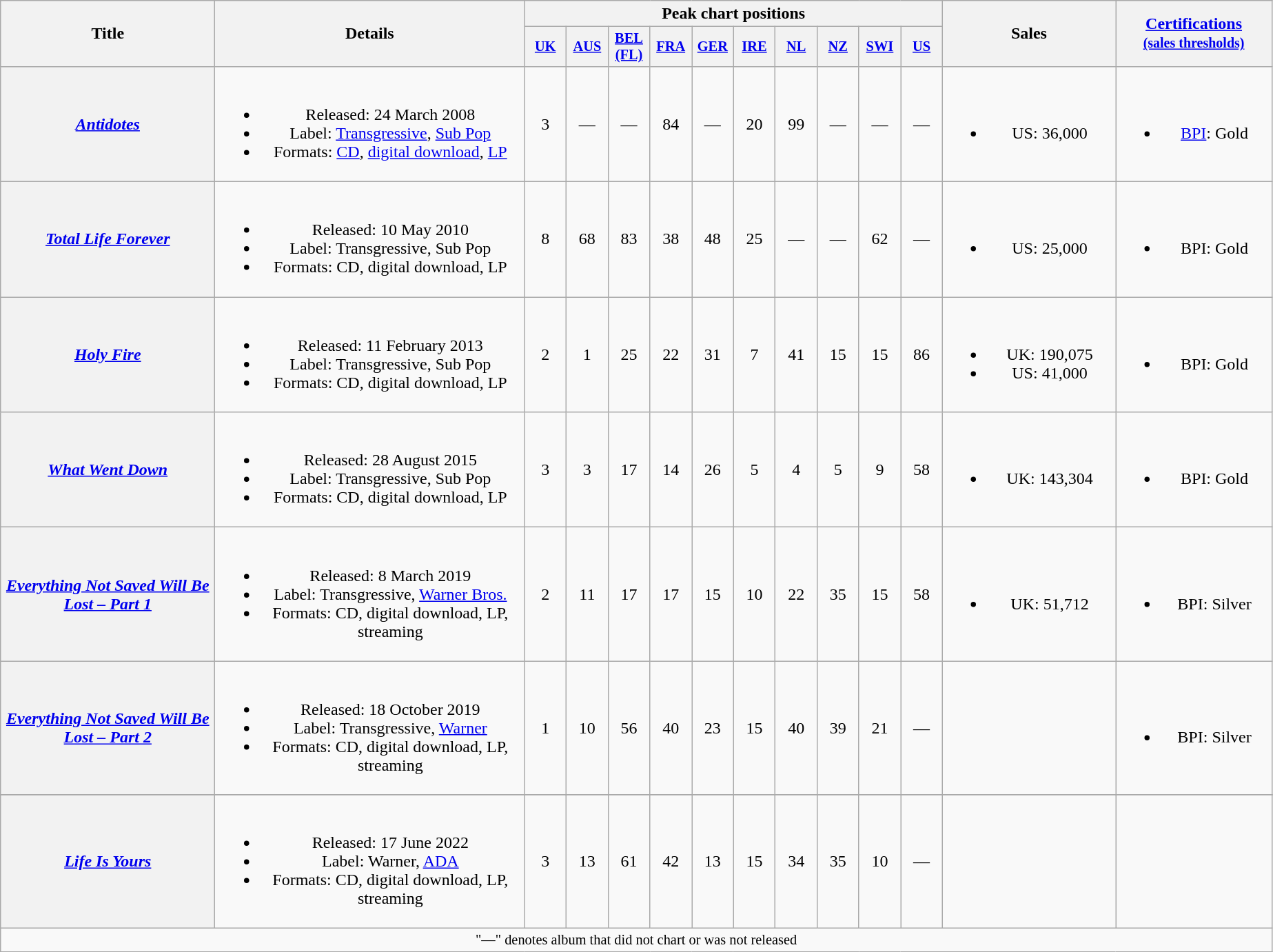<table class="wikitable plainrowheaders" style="text-align:center;">
<tr>
<th scope="col" rowspan="2" style="width:12.5em;">Title</th>
<th scope="col" rowspan="2" style="width:18.25em;">Details</th>
<th scope="col" colspan="10">Peak chart positions</th>
<th scope="col" rowspan="2" style="width:10em;">Sales</th>
<th scope="col" rowspan="2" style="width:9em;"><a href='#'>Certifications</a><br><small><a href='#'>(sales thresholds)</a></small></th>
</tr>
<tr>
<th scope="col" style="width:2.5em;font-size:85%;"><a href='#'>UK</a><br></th>
<th scope="col" style="width:2.5em;font-size:85%;"><a href='#'>AUS</a><br></th>
<th scope="col" style="width:2.5em;font-size:85%;"><a href='#'>BEL<br>(FL)</a><br></th>
<th scope="col" style="width:2.5em;font-size:85%;"><a href='#'>FRA</a><br></th>
<th scope="col" style="width:2.5em;font-size:85%;"><a href='#'>GER</a><br></th>
<th scope="col" style="width:2.5em;font-size:85%;"><a href='#'>IRE</a><br></th>
<th scope="col" style="width:2.5em;font-size:85%;"><a href='#'>NL</a><br></th>
<th scope="col" style="width:2.5em;font-size:85%;"><a href='#'>NZ</a><br></th>
<th scope="col" style="width:2.5em;font-size:85%;"><a href='#'>SWI</a><br></th>
<th scope="col" style="width:2.5em;font-size:85%;"><a href='#'>US</a><br></th>
</tr>
<tr>
<th scope="row"><em><a href='#'>Antidotes</a></em></th>
<td><br><ul><li>Released: 24 March 2008</li><li>Label: <a href='#'>Transgressive</a>, <a href='#'>Sub Pop</a></li><li>Formats: <a href='#'>CD</a>, <a href='#'>digital download</a>, <a href='#'>LP</a></li></ul></td>
<td>3</td>
<td>—</td>
<td>—</td>
<td>84</td>
<td>—</td>
<td>20</td>
<td>99</td>
<td>—</td>
<td>—</td>
<td>—</td>
<td><br><ul><li>US: 36,000</li></ul></td>
<td><br><ul><li><a href='#'>BPI</a>: Gold</li></ul></td>
</tr>
<tr>
<th scope="row"><em><a href='#'>Total Life Forever</a></em></th>
<td><br><ul><li>Released: 10 May 2010</li><li>Label: Transgressive, Sub Pop</li><li>Formats: CD, digital download, LP</li></ul></td>
<td>8</td>
<td>68</td>
<td>83</td>
<td>38</td>
<td>48</td>
<td>25</td>
<td>—</td>
<td>—</td>
<td>62</td>
<td>—</td>
<td><br><ul><li>US: 25,000</li></ul></td>
<td><br><ul><li>BPI: Gold</li></ul></td>
</tr>
<tr>
<th scope="row"><em><a href='#'>Holy Fire</a></em></th>
<td><br><ul><li>Released: 11 February 2013</li><li>Label: Transgressive, Sub Pop</li><li>Formats: CD, digital download, LP</li></ul></td>
<td>2</td>
<td>1</td>
<td>25</td>
<td>22</td>
<td>31</td>
<td>7</td>
<td>41</td>
<td>15</td>
<td>15</td>
<td>86</td>
<td><br><ul><li>UK: 190,075</li><li>US: 41,000</li></ul></td>
<td><br><ul><li>BPI: Gold</li></ul></td>
</tr>
<tr>
<th scope="row"><em><a href='#'>What Went Down</a></em></th>
<td><br><ul><li>Released: 28 August 2015</li><li>Label: Transgressive, Sub Pop</li><li>Formats: CD, digital download, LP</li></ul></td>
<td>3</td>
<td>3</td>
<td>17</td>
<td>14</td>
<td>26</td>
<td>5</td>
<td>4</td>
<td>5</td>
<td>9</td>
<td>58</td>
<td><br><ul><li>UK: 143,304</li></ul></td>
<td><br><ul><li>BPI: Gold</li></ul></td>
</tr>
<tr>
<th scope="row"><em><a href='#'>Everything Not Saved Will Be Lost – Part 1</a></em></th>
<td><br><ul><li>Released: 8 March 2019</li><li>Label: Transgressive, <a href='#'>Warner Bros.</a></li><li>Formats: CD, digital download, LP, streaming</li></ul></td>
<td>2</td>
<td>11</td>
<td>17</td>
<td>17</td>
<td>15</td>
<td>10</td>
<td>22</td>
<td>35</td>
<td>15</td>
<td>58</td>
<td><br><ul><li>UK: 51,712</li></ul></td>
<td><br><ul><li>BPI: Silver</li></ul></td>
</tr>
<tr>
<th scope="row"><em><a href='#'>Everything Not Saved Will Be Lost – Part 2</a></em></th>
<td><br><ul><li>Released: 18 October 2019</li><li>Label: Transgressive, <a href='#'>Warner</a></li><li>Formats: CD, digital download, LP, streaming</li></ul></td>
<td>1</td>
<td>10</td>
<td>56</td>
<td>40</td>
<td>23</td>
<td>15</td>
<td>40</td>
<td>39</td>
<td>21</td>
<td>—</td>
<td></td>
<td><br><ul><li>BPI: Silver</li></ul></td>
</tr>
<tr>
</tr>
<tr>
<th scope="row"><em><a href='#'>Life Is Yours</a></em></th>
<td><br><ul><li>Released: 17 June 2022</li><li>Label: Warner, <a href='#'>ADA</a></li><li>Formats: CD, digital download, LP, streaming</li></ul></td>
<td>3</td>
<td>13</td>
<td>61</td>
<td>42</td>
<td>13</td>
<td>15</td>
<td>34</td>
<td>35</td>
<td>10</td>
<td>—</td>
<td></td>
<td></td>
</tr>
<tr>
<td colspan="14" style="font-size:85%;">"—" denotes album that did not chart or was not released</td>
</tr>
</table>
